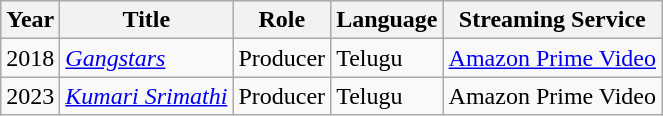<table class="wikitable">
<tr style="background:#d1e4fd;">
<th>Year</th>
<th>Title</th>
<th>Role</th>
<th>Language</th>
<th>Streaming Service</th>
</tr>
<tr>
<td>2018</td>
<td><em><a href='#'>Gangstars</a></em></td>
<td>Producer</td>
<td>Telugu</td>
<td><a href='#'>Amazon Prime Video</a></td>
</tr>
<tr>
<td>2023</td>
<td><em><a href='#'>Kumari Srimathi</a></em></td>
<td>Producer</td>
<td>Telugu</td>
<td>Amazon Prime Video</td>
</tr>
</table>
